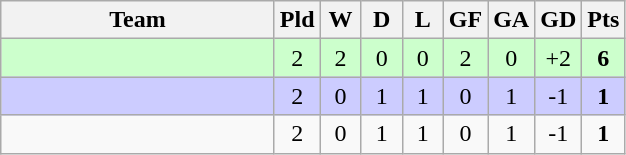<table class="wikitable" style="text-align: center;">
<tr>
<th width=175>Team</th>
<th width=20 abbr="Played">Pld</th>
<th width=20 abbr="Won">W</th>
<th width=20 abbr="Drawn">D</th>
<th width=20 abbr="Lost">L</th>
<th width=20 abbr="Goals for">GF</th>
<th width=20 abbr="Goals against">GA</th>
<th width=20 abbr="Goal difference">GD</th>
<th width=20 abbr="Points">Pts</th>
</tr>
<tr bgcolor=#ccffcc>
<td align=left></td>
<td>2</td>
<td>2</td>
<td>0</td>
<td>0</td>
<td>2</td>
<td>0</td>
<td>+2</td>
<td><strong>6</strong></td>
</tr>
<tr bgcolor=#ccccff>
<td align=left></td>
<td>2</td>
<td>0</td>
<td>1</td>
<td>1</td>
<td>0</td>
<td>1</td>
<td>-1</td>
<td><strong>1</strong></td>
</tr>
<tr>
<td align=left></td>
<td>2</td>
<td>0</td>
<td>1</td>
<td>1</td>
<td>0</td>
<td>1</td>
<td>-1</td>
<td><strong>1</strong></td>
</tr>
</table>
